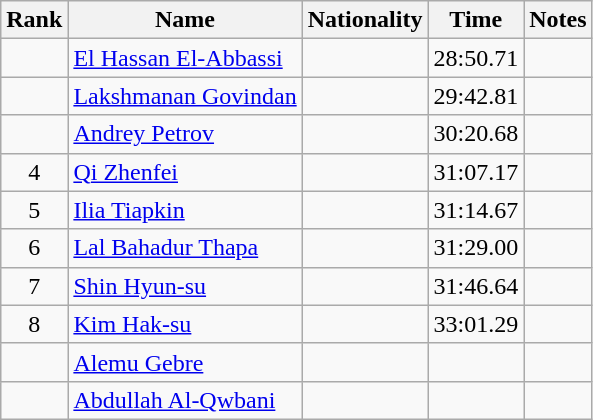<table class="wikitable sortable" style="text-align:center">
<tr>
<th>Rank</th>
<th>Name</th>
<th>Nationality</th>
<th>Time</th>
<th>Notes</th>
</tr>
<tr>
<td></td>
<td align=left><a href='#'>El Hassan El-Abbassi</a></td>
<td align=left></td>
<td>28:50.71</td>
<td></td>
</tr>
<tr>
<td></td>
<td align=left><a href='#'>Lakshmanan Govindan</a></td>
<td align=left></td>
<td>29:42.81</td>
<td></td>
</tr>
<tr>
<td></td>
<td align=left><a href='#'>Andrey Petrov</a></td>
<td align=left></td>
<td>30:20.68</td>
<td></td>
</tr>
<tr>
<td>4</td>
<td align=left><a href='#'>Qi Zhenfei</a></td>
<td align=left></td>
<td>31:07.17</td>
<td></td>
</tr>
<tr>
<td>5</td>
<td align=left><a href='#'>Ilia Tiapkin</a></td>
<td align=left></td>
<td>31:14.67</td>
<td></td>
</tr>
<tr>
<td>6</td>
<td align=left><a href='#'>Lal Bahadur Thapa</a></td>
<td align=left></td>
<td>31:29.00</td>
<td></td>
</tr>
<tr>
<td>7</td>
<td align=left><a href='#'>Shin Hyun-su</a></td>
<td align=left></td>
<td>31:46.64</td>
<td></td>
</tr>
<tr>
<td>8</td>
<td align=left><a href='#'>Kim Hak-su</a></td>
<td align=left></td>
<td>33:01.29</td>
<td></td>
</tr>
<tr>
<td></td>
<td align=left><a href='#'>Alemu Gebre</a></td>
<td align=left></td>
<td></td>
<td></td>
</tr>
<tr>
<td></td>
<td align=left><a href='#'>Abdullah Al-Qwbani</a></td>
<td align=left></td>
<td></td>
<td></td>
</tr>
</table>
